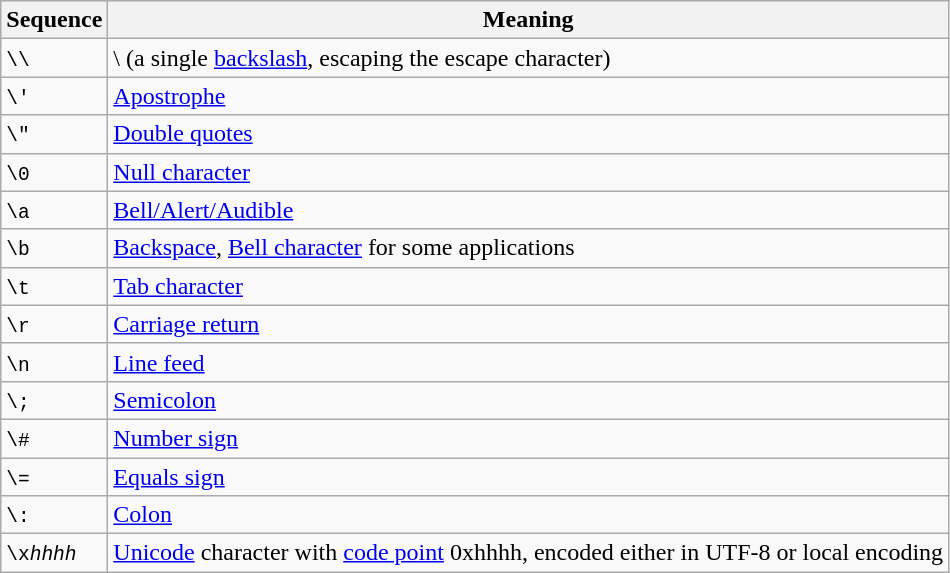<table class="wikitable">
<tr>
<th>Sequence</th>
<th>Meaning</th>
</tr>
<tr>
<td><code>\\</code></td>
<td>\ (a single <a href='#'>backslash</a>, escaping the escape character)</td>
</tr>
<tr>
<td><code>\'</code></td>
<td><a href='#'>Apostrophe</a></td>
</tr>
<tr>
<td><code>\"</code></td>
<td><a href='#'>Double quotes</a></td>
</tr>
<tr>
<td><code>\0</code></td>
<td><a href='#'>Null character</a></td>
</tr>
<tr>
<td><code>\a</code></td>
<td><a href='#'>Bell/Alert/Audible</a></td>
</tr>
<tr>
<td><code>\b</code></td>
<td><a href='#'>Backspace</a>, <a href='#'>Bell character</a> for some applications</td>
</tr>
<tr>
<td><code>\t</code></td>
<td><a href='#'>Tab character</a></td>
</tr>
<tr>
<td><code>\r</code></td>
<td><a href='#'>Carriage return</a></td>
</tr>
<tr>
<td><code>\n</code></td>
<td><a href='#'>Line feed</a></td>
</tr>
<tr>
<td><code>\;</code></td>
<td><a href='#'>Semicolon</a></td>
</tr>
<tr>
<td><code>\#</code></td>
<td><a href='#'>Number sign</a></td>
</tr>
<tr>
<td><code>\=</code></td>
<td><a href='#'>Equals sign</a></td>
</tr>
<tr>
<td><code>\:</code></td>
<td><a href='#'>Colon</a></td>
</tr>
<tr>
<td><code>\x<em>hhhh</em></code></td>
<td><a href='#'>Unicode</a> character with <a href='#'>code point</a> 0xhhhh, encoded either in UTF-8 or local encoding</td>
</tr>
</table>
